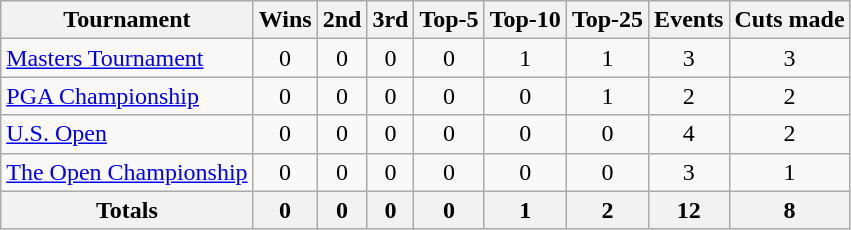<table class=wikitable style=text-align:center>
<tr>
<th>Tournament</th>
<th>Wins</th>
<th>2nd</th>
<th>3rd</th>
<th>Top-5</th>
<th>Top-10</th>
<th>Top-25</th>
<th>Events</th>
<th>Cuts made</th>
</tr>
<tr>
<td align=left><a href='#'>Masters Tournament</a></td>
<td>0</td>
<td>0</td>
<td>0</td>
<td>0</td>
<td>1</td>
<td>1</td>
<td>3</td>
<td>3</td>
</tr>
<tr>
<td align=left><a href='#'>PGA Championship</a></td>
<td>0</td>
<td>0</td>
<td>0</td>
<td>0</td>
<td>0</td>
<td>1</td>
<td>2</td>
<td>2</td>
</tr>
<tr>
<td align=left><a href='#'>U.S. Open</a></td>
<td>0</td>
<td>0</td>
<td>0</td>
<td>0</td>
<td>0</td>
<td>0</td>
<td>4</td>
<td>2</td>
</tr>
<tr>
<td align=left><a href='#'>The Open Championship</a></td>
<td>0</td>
<td>0</td>
<td>0</td>
<td>0</td>
<td>0</td>
<td>0</td>
<td>3</td>
<td>1</td>
</tr>
<tr>
<th>Totals</th>
<th>0</th>
<th>0</th>
<th>0</th>
<th>0</th>
<th>1</th>
<th>2</th>
<th>12</th>
<th>8</th>
</tr>
</table>
